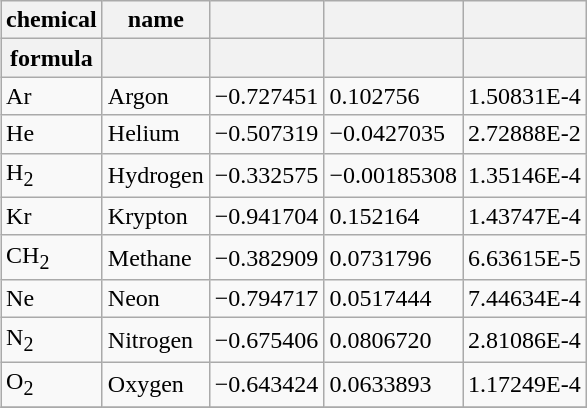<table class="wikitable collapsible collapsed" align="right">
<tr>
<th>chemical</th>
<th>name</th>
<th></th>
<th></th>
<th></th>
</tr>
<tr>
<th>formula</th>
<th></th>
<th></th>
<th></th>
<th></th>
</tr>
<tr>
<td>Ar</td>
<td>Argon</td>
<td>−0.727451</td>
<td>0.102756</td>
<td>1.50831E-4</td>
</tr>
<tr>
<td>He</td>
<td>Helium</td>
<td>−0.507319</td>
<td>−0.0427035</td>
<td>2.72888E-2</td>
</tr>
<tr>
<td>H<sub>2</sub></td>
<td>Hydrogen</td>
<td>−0.332575</td>
<td>−0.00185308</td>
<td>1.35146E-4</td>
</tr>
<tr>
<td>Kr</td>
<td>Krypton</td>
<td>−0.941704</td>
<td>0.152164</td>
<td>1.43747E-4</td>
</tr>
<tr>
<td>CH<sub>2</sub></td>
<td>Methane</td>
<td>−0.382909</td>
<td>0.0731796</td>
<td>6.63615E-5</td>
</tr>
<tr>
<td>Ne</td>
<td>Neon</td>
<td>−0.794717</td>
<td>0.0517444</td>
<td>7.44634E-4</td>
</tr>
<tr>
<td>N<sub>2</sub></td>
<td>Nitrogen</td>
<td>−0.675406</td>
<td>0.0806720</td>
<td>2.81086E-4</td>
</tr>
<tr>
<td>O<sub>2</sub></td>
<td>Oxygen</td>
<td>−0.643424</td>
<td>0.0633893</td>
<td>1.17249E-4</td>
</tr>
<tr>
</tr>
</table>
